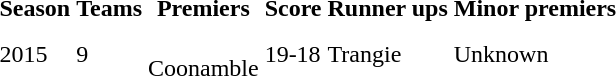<table Class"wikitable sortabale">
<tr>
<th>Season</th>
<th>Teams</th>
<th>Premiers</th>
<th>Score</th>
<th>Runner ups</th>
<th>Minor premiers</th>
</tr>
<tr>
<td>2015</td>
<td>9</td>
<td><br> Coonamble</td>
<td>19-18</td>
<td>Trangie</td>
<td>Unknown</td>
<td></td>
</tr>
</table>
